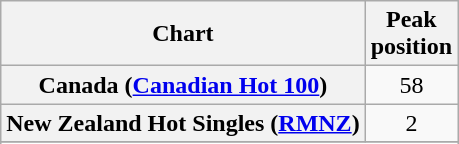<table class="wikitable sortable plainrowheaders" style="text-align:center">
<tr>
<th scope="col">Chart</th>
<th scope="col">Peak<br>position</th>
</tr>
<tr>
<th scope="row">Canada (<a href='#'>Canadian Hot 100</a>)</th>
<td>58</td>
</tr>
<tr>
<th scope="row">New Zealand Hot Singles (<a href='#'>RMNZ</a>)</th>
<td>2</td>
</tr>
<tr>
</tr>
<tr>
</tr>
</table>
